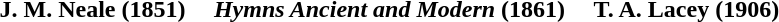<table>
<tr>
<th>J. M. Neale (1851)</th>
<th style="padding-left: 1em;"><em>Hymns Ancient and Modern</em> (1861)</th>
<th style="padding-left: 1em;">T. A. Lacey (1906)</th>
</tr>
<tr valign="top">
<td></td>
<td style="padding-left: 1em;"></td>
<td style="padding-left: 1em;"></td>
</tr>
</table>
